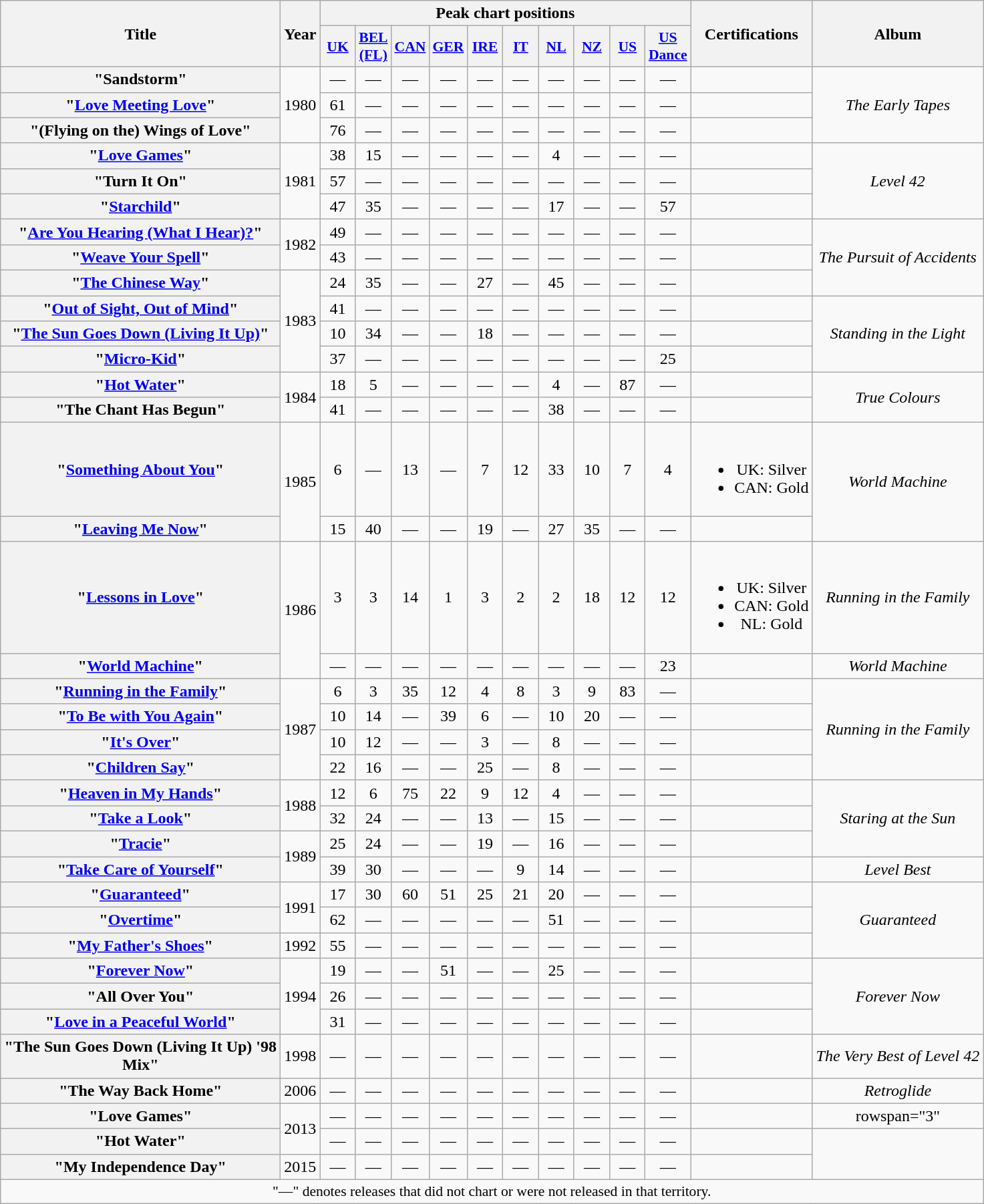<table class="wikitable plainrowheaders" style="text-align:center;">
<tr>
<th rowspan="2" scope="col" style="width:17em;">Title</th>
<th rowspan="2" scope="col" style="width:2em;">Year</th>
<th colspan="10">Peak chart positions</th>
<th rowspan="2">Certifications</th>
<th rowspan="2">Album</th>
</tr>
<tr>
<th scope="col" style="width:2em;font-size:90%;"><a href='#'>UK</a><br></th>
<th scope="col" style="width:2em;font-size:90%;"><a href='#'>BEL (FL)</a><br></th>
<th scope="col" style="width:2em;font-size:90%;"><a href='#'>CAN</a><br></th>
<th scope="col" style="width:2em;font-size:90%;"><a href='#'>GER</a><br></th>
<th scope="col" style="width:2em;font-size:90%;"><a href='#'>IRE</a><br></th>
<th scope="col" style="width:2em;font-size:90%;"><a href='#'>IT</a><br></th>
<th scope="col" style="width:2em;font-size:90%;"><a href='#'>NL</a><br></th>
<th scope="col" style="width:2em;font-size:90%;"><a href='#'>NZ</a><br></th>
<th scope="col" style="width:2em;font-size:90%;"><a href='#'>US</a><br></th>
<th scope="col" style="width:2em;font-size:90%;"><a href='#'>US Dance</a><br></th>
</tr>
<tr>
<th scope="row">"Sandstorm"</th>
<td rowspan="3">1980</td>
<td>—</td>
<td>—</td>
<td>—</td>
<td>—</td>
<td>—</td>
<td>—</td>
<td>—</td>
<td>—</td>
<td>—</td>
<td>—</td>
<td></td>
<td rowspan="3"><em>The Early Tapes</em></td>
</tr>
<tr>
<th scope="row">"<a href='#'>Love Meeting Love</a>"</th>
<td>61</td>
<td>—</td>
<td>—</td>
<td>—</td>
<td>—</td>
<td>—</td>
<td>—</td>
<td>—</td>
<td>—</td>
<td>—</td>
<td></td>
</tr>
<tr>
<th scope="row">"(Flying on the) Wings of Love"</th>
<td>76</td>
<td>—</td>
<td>—</td>
<td>—</td>
<td>—</td>
<td>—</td>
<td>—</td>
<td>—</td>
<td>—</td>
<td>—</td>
<td></td>
</tr>
<tr>
<th scope="row">"<a href='#'>Love Games</a>"</th>
<td rowspan="3">1981</td>
<td>38</td>
<td>15</td>
<td>—</td>
<td>—</td>
<td>—</td>
<td>—</td>
<td>4</td>
<td>—</td>
<td>—</td>
<td>—</td>
<td></td>
<td rowspan="3"><em>Level 42</em></td>
</tr>
<tr>
<th scope="row">"Turn It On"</th>
<td>57</td>
<td>—</td>
<td>—</td>
<td>—</td>
<td>—</td>
<td>—</td>
<td>—</td>
<td>—</td>
<td>—</td>
<td>—</td>
<td></td>
</tr>
<tr>
<th scope="row">"<a href='#'>Starchild</a>"</th>
<td>47</td>
<td>35</td>
<td>—</td>
<td>—</td>
<td>—</td>
<td>—</td>
<td>17</td>
<td>—</td>
<td>—</td>
<td>57</td>
<td></td>
</tr>
<tr>
<th scope="row">"<a href='#'>Are You Hearing (What I Hear)?</a>"</th>
<td rowspan="2">1982</td>
<td>49</td>
<td>—</td>
<td>—</td>
<td>—</td>
<td>—</td>
<td>—</td>
<td>—</td>
<td>—</td>
<td>—</td>
<td>—</td>
<td></td>
<td rowspan="3"><em>The Pursuit of Accidents</em></td>
</tr>
<tr>
<th scope="row">"<a href='#'>Weave Your Spell</a>"</th>
<td>43</td>
<td>—</td>
<td>—</td>
<td>—</td>
<td>—</td>
<td>—</td>
<td>—</td>
<td>—</td>
<td>—</td>
<td>—</td>
<td></td>
</tr>
<tr>
<th scope="row">"<a href='#'>The Chinese Way</a>"</th>
<td rowspan="4">1983</td>
<td>24</td>
<td>35</td>
<td>—</td>
<td>—</td>
<td>27</td>
<td>—</td>
<td>45</td>
<td>—</td>
<td>—</td>
<td>—</td>
<td></td>
</tr>
<tr>
<th scope="row">"<a href='#'>Out of Sight, Out of Mind</a>"</th>
<td>41</td>
<td>—</td>
<td>—</td>
<td>—</td>
<td>—</td>
<td>—</td>
<td>—</td>
<td>—</td>
<td>—</td>
<td>—</td>
<td></td>
<td rowspan="3"><em>Standing in the Light</em></td>
</tr>
<tr>
<th scope="row">"<a href='#'>The Sun Goes Down (Living It Up)</a>"</th>
<td>10</td>
<td>34</td>
<td>—</td>
<td>—</td>
<td>18</td>
<td>—</td>
<td>—</td>
<td>—</td>
<td>—</td>
<td>—</td>
<td></td>
</tr>
<tr>
<th scope="row">"<a href='#'>Micro-Kid</a>"</th>
<td>37</td>
<td>—</td>
<td>—</td>
<td>—</td>
<td>—</td>
<td>—</td>
<td>—</td>
<td>—</td>
<td>—</td>
<td>25</td>
<td></td>
</tr>
<tr>
<th scope="row">"<a href='#'>Hot Water</a>"</th>
<td rowspan="2">1984</td>
<td>18</td>
<td>5</td>
<td>—</td>
<td>—</td>
<td>—</td>
<td>—</td>
<td>4</td>
<td>—</td>
<td>87</td>
<td>—</td>
<td></td>
<td rowspan="2"><em>True Colours</em></td>
</tr>
<tr>
<th scope="row">"The Chant Has Begun"</th>
<td>41</td>
<td>—</td>
<td>—</td>
<td>—</td>
<td>—</td>
<td>—</td>
<td>38</td>
<td>—</td>
<td>—</td>
<td>—</td>
<td></td>
</tr>
<tr>
<th scope="row">"<a href='#'>Something About You</a>"</th>
<td rowspan="2">1985</td>
<td>6</td>
<td>—</td>
<td>13</td>
<td>—</td>
<td>7</td>
<td>12</td>
<td>33</td>
<td>10</td>
<td>7</td>
<td>4</td>
<td><br><ul><li>UK: Silver</li><li>CAN: Gold</li></ul></td>
<td rowspan="2"><em>World Machine</em></td>
</tr>
<tr>
<th scope="row">"<a href='#'>Leaving Me Now</a>"</th>
<td>15</td>
<td>40</td>
<td>—</td>
<td>—</td>
<td>19</td>
<td>—</td>
<td>27</td>
<td>35</td>
<td>—</td>
<td>—</td>
<td></td>
</tr>
<tr>
<th scope="row">"<a href='#'>Lessons in Love</a>"</th>
<td rowspan="2">1986</td>
<td>3</td>
<td>3</td>
<td>14</td>
<td>1</td>
<td>3</td>
<td>2</td>
<td>2</td>
<td>18</td>
<td>12</td>
<td>12</td>
<td><br><ul><li>UK: Silver</li><li>CAN: Gold</li><li>NL: Gold</li></ul></td>
<td><em>Running in the Family</em></td>
</tr>
<tr>
<th scope="row">"<a href='#'>World Machine</a>" </th>
<td>—</td>
<td>—</td>
<td>—</td>
<td>—</td>
<td>—</td>
<td>—</td>
<td>—</td>
<td>—</td>
<td>—</td>
<td>23</td>
<td></td>
<td><em>World Machine</em></td>
</tr>
<tr>
<th scope="row">"<a href='#'>Running in the Family</a>"</th>
<td rowspan="4">1987</td>
<td>6</td>
<td>3</td>
<td>35</td>
<td>12</td>
<td>4</td>
<td>8</td>
<td>3</td>
<td>9</td>
<td>83</td>
<td>—</td>
<td></td>
<td rowspan="4"><em>Running in the Family</em></td>
</tr>
<tr>
<th scope="row">"<a href='#'>To Be with You Again</a>"</th>
<td>10</td>
<td>14</td>
<td>—</td>
<td>39</td>
<td>6</td>
<td>—</td>
<td>10</td>
<td>20</td>
<td>—</td>
<td>—</td>
<td></td>
</tr>
<tr>
<th scope="row">"<a href='#'>It's Over</a>"</th>
<td>10</td>
<td>12</td>
<td>—</td>
<td>—</td>
<td>3</td>
<td>—</td>
<td>8</td>
<td>—</td>
<td>—</td>
<td>—</td>
<td></td>
</tr>
<tr>
<th scope="row">"<a href='#'>Children Say</a>"</th>
<td>22</td>
<td>16</td>
<td>—</td>
<td>—</td>
<td>25</td>
<td>—</td>
<td>8</td>
<td>—</td>
<td>—</td>
<td>—</td>
<td></td>
</tr>
<tr>
<th scope="row">"<a href='#'>Heaven in My Hands</a>"</th>
<td rowspan="2">1988</td>
<td>12</td>
<td>6</td>
<td>75</td>
<td>22</td>
<td>9</td>
<td>12</td>
<td>4</td>
<td>—</td>
<td>—</td>
<td>—</td>
<td></td>
<td rowspan="3"><em>Staring at the Sun</em></td>
</tr>
<tr>
<th scope="row">"<a href='#'>Take a Look</a>"</th>
<td>32</td>
<td>24</td>
<td>—</td>
<td>—</td>
<td>13</td>
<td>—</td>
<td>15</td>
<td>—</td>
<td>—</td>
<td>—</td>
<td></td>
</tr>
<tr>
<th scope="row">"<a href='#'>Tracie</a>"</th>
<td rowspan="2">1989</td>
<td>25</td>
<td>24</td>
<td>—</td>
<td>—</td>
<td>19</td>
<td>—</td>
<td>16</td>
<td>—</td>
<td>—</td>
<td>—</td>
<td></td>
</tr>
<tr>
<th scope="row">"<a href='#'>Take Care of Yourself</a>"</th>
<td>39</td>
<td>30</td>
<td>—</td>
<td>—</td>
<td>—</td>
<td>9</td>
<td>14</td>
<td>—</td>
<td>—</td>
<td>—</td>
<td></td>
<td><em>Level Best</em></td>
</tr>
<tr>
<th scope="row">"<a href='#'>Guaranteed</a>"</th>
<td rowspan="2">1991</td>
<td>17</td>
<td>30</td>
<td>60</td>
<td>51</td>
<td>25</td>
<td>21</td>
<td>20</td>
<td>—</td>
<td>—</td>
<td>—</td>
<td></td>
<td rowspan="3"><em>Guaranteed</em></td>
</tr>
<tr>
<th scope="row">"<a href='#'>Overtime</a>"</th>
<td>62</td>
<td>—</td>
<td>—</td>
<td>—</td>
<td>—</td>
<td>—</td>
<td>51</td>
<td>—</td>
<td>—</td>
<td>—</td>
<td></td>
</tr>
<tr>
<th scope="row">"<a href='#'>My Father's Shoes</a>"</th>
<td>1992</td>
<td>55</td>
<td>—</td>
<td>—</td>
<td>—</td>
<td>—</td>
<td>—</td>
<td>—</td>
<td>—</td>
<td>—</td>
<td>—</td>
<td></td>
</tr>
<tr>
<th scope="row">"<a href='#'>Forever Now</a>"</th>
<td rowspan="3">1994</td>
<td>19</td>
<td>—</td>
<td>—</td>
<td>51</td>
<td>—</td>
<td>—</td>
<td>25</td>
<td>—</td>
<td>—</td>
<td>—</td>
<td></td>
<td rowspan="3"><em>Forever Now</em></td>
</tr>
<tr>
<th scope="row">"All Over You"</th>
<td>26</td>
<td>—</td>
<td>—</td>
<td>—</td>
<td>—</td>
<td>—</td>
<td>—</td>
<td>—</td>
<td>—</td>
<td>—</td>
<td></td>
</tr>
<tr>
<th scope="row">"<a href='#'>Love in a Peaceful World</a>"</th>
<td>31</td>
<td>—</td>
<td>—</td>
<td>—</td>
<td>—</td>
<td>—</td>
<td>—</td>
<td>—</td>
<td>—</td>
<td>—</td>
<td></td>
</tr>
<tr>
<th scope="row">"The Sun Goes Down (Living It Up) '98 Mix"</th>
<td>1998</td>
<td>—</td>
<td>—</td>
<td>—</td>
<td>—</td>
<td>—</td>
<td>—</td>
<td>—</td>
<td>—</td>
<td>—</td>
<td>—</td>
<td></td>
<td><em>The Very Best of Level 42</em></td>
</tr>
<tr>
<th scope="row">"The Way Back Home"</th>
<td>2006</td>
<td>—</td>
<td>—</td>
<td>—</td>
<td>—</td>
<td>—</td>
<td>—</td>
<td>—</td>
<td>—</td>
<td>—</td>
<td>—</td>
<td></td>
<td><em>Retroglide</em></td>
</tr>
<tr>
<th scope="row">"Love Games" </th>
<td rowspan="2">2013</td>
<td>—</td>
<td>—</td>
<td>—</td>
<td>—</td>
<td>—</td>
<td>—</td>
<td>—</td>
<td>—</td>
<td>—</td>
<td>—</td>
<td></td>
<td>rowspan="3" </td>
</tr>
<tr>
<th scope="row">"Hot Water" </th>
<td>—</td>
<td>—</td>
<td>—</td>
<td>—</td>
<td>—</td>
<td>—</td>
<td>—</td>
<td>—</td>
<td>—</td>
<td>—</td>
<td></td>
</tr>
<tr>
<th scope="row">"My Independence Day"</th>
<td>2015</td>
<td>—</td>
<td>—</td>
<td>—</td>
<td>—</td>
<td>—</td>
<td>—</td>
<td>—</td>
<td>—</td>
<td>—</td>
<td>—</td>
<td></td>
</tr>
<tr>
<td colspan="14" style="font-size:90%">"—" denotes releases that did not chart or were not released in that territory.</td>
</tr>
</table>
